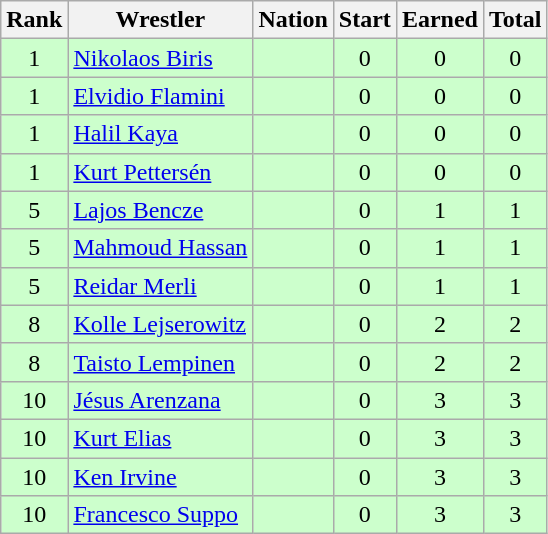<table class="wikitable sortable" style="text-align:center;">
<tr>
<th>Rank</th>
<th>Wrestler</th>
<th>Nation</th>
<th>Start</th>
<th>Earned</th>
<th>Total</th>
</tr>
<tr style="background:#cfc;">
<td>1</td>
<td align=left><a href='#'>Nikolaos Biris</a></td>
<td align=left></td>
<td>0</td>
<td>0</td>
<td>0</td>
</tr>
<tr style="background:#cfc;">
<td>1</td>
<td align=left><a href='#'>Elvidio Flamini</a></td>
<td align=left></td>
<td>0</td>
<td>0</td>
<td>0</td>
</tr>
<tr style="background:#cfc;">
<td>1</td>
<td align=left><a href='#'>Halil Kaya</a></td>
<td align=left></td>
<td>0</td>
<td>0</td>
<td>0</td>
</tr>
<tr style="background:#cfc;">
<td>1</td>
<td align=left><a href='#'>Kurt Pettersén</a></td>
<td align=left></td>
<td>0</td>
<td>0</td>
<td>0</td>
</tr>
<tr style="background:#cfc;">
<td>5</td>
<td align=left><a href='#'>Lajos Bencze</a></td>
<td align=left></td>
<td>0</td>
<td>1</td>
<td>1</td>
</tr>
<tr style="background:#cfc;">
<td>5</td>
<td align=left><a href='#'>Mahmoud Hassan</a></td>
<td align=left></td>
<td>0</td>
<td>1</td>
<td>1</td>
</tr>
<tr style="background:#cfc;">
<td>5</td>
<td align=left><a href='#'>Reidar Merli</a></td>
<td align=left></td>
<td>0</td>
<td>1</td>
<td>1</td>
</tr>
<tr style="background:#cfc;">
<td>8</td>
<td align=left><a href='#'>Kolle Lejserowitz</a></td>
<td align=left></td>
<td>0</td>
<td>2</td>
<td>2</td>
</tr>
<tr style="background:#cfc;">
<td>8</td>
<td align=left><a href='#'>Taisto Lempinen</a></td>
<td align=left></td>
<td>0</td>
<td>2</td>
<td>2</td>
</tr>
<tr style="background:#cfc;">
<td>10</td>
<td align=left><a href='#'>Jésus Arenzana</a></td>
<td align=left></td>
<td>0</td>
<td>3</td>
<td>3</td>
</tr>
<tr style="background:#cfc;">
<td>10</td>
<td align=left><a href='#'>Kurt Elias</a></td>
<td align=left></td>
<td>0</td>
<td>3</td>
<td>3</td>
</tr>
<tr style="background:#cfc;">
<td>10</td>
<td align=left><a href='#'>Ken Irvine</a></td>
<td align=left></td>
<td>0</td>
<td>3</td>
<td>3</td>
</tr>
<tr style="background:#cfc;">
<td>10</td>
<td align=left><a href='#'>Francesco Suppo</a></td>
<td align=left></td>
<td>0</td>
<td>3</td>
<td>3</td>
</tr>
</table>
